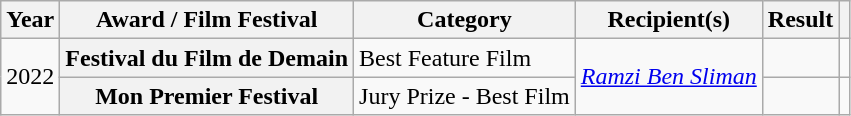<table class="wikitable sortable plainrowheaders">
<tr>
<th scope="col">Year</th>
<th scope="col">Award / Film Festival</th>
<th scope="col">Category</th>
<th scope="col">Recipient(s)</th>
<th scope="col">Result</th>
<th scope="col" class="unsortable"></th>
</tr>
<tr>
<td rowspan="2">2022</td>
<th scope="row">Festival du Film de Demain</th>
<td>Best Feature Film</td>
<td rowspan="2"><em><a href='#'>Ramzi Ben Sliman</a></em></td>
<td></td>
<td></td>
</tr>
<tr>
<th scope="row">Mon Premier Festival</th>
<td>Jury Prize - Best Film</td>
<td></td>
<td></td>
</tr>
</table>
